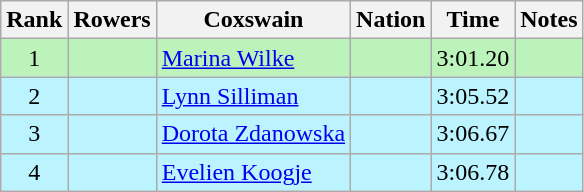<table class="wikitable sortable" style="text-align:center">
<tr>
<th>Rank</th>
<th>Rowers</th>
<th>Coxswain</th>
<th>Nation</th>
<th>Time</th>
<th>Notes</th>
</tr>
<tr bgcolor=bbf3bb>
<td>1</td>
<td align=left data-sort-value="Ahrenholz, Brigitte"></td>
<td align=left data-sort-value="Wilke, Marina"><a href='#'>Marina Wilke</a></td>
<td align=left></td>
<td>3:01.20</td>
<td></td>
</tr>
<tr bgcolor=bbf3ff>
<td>2</td>
<td align=left data-sort-value="Avram, Elena"></td>
<td align=left data-sort-value="Silliman, Lynn"><a href='#'>Lynn Silliman</a></td>
<td align=left></td>
<td>3:05.52</td>
<td></td>
</tr>
<tr bgcolor=bbf3ff>
<td>3</td>
<td align=left data-sort-value="Brandysiewicz, Anna"></td>
<td align=left data-sort-value="Zdanowska, Dorota"><a href='#'>Dorota Zdanowska</a></td>
<td align=left></td>
<td>3:06.67</td>
<td></td>
</tr>
<tr bgcolor=bbf3ff>
<td>4</td>
<td align=left data-sort-value="Abma, Karin"></td>
<td align=left data-sort-value="Koogje, Evelien"><a href='#'>Evelien Koogje</a></td>
<td align=left></td>
<td>3:06.78</td>
<td></td>
</tr>
</table>
